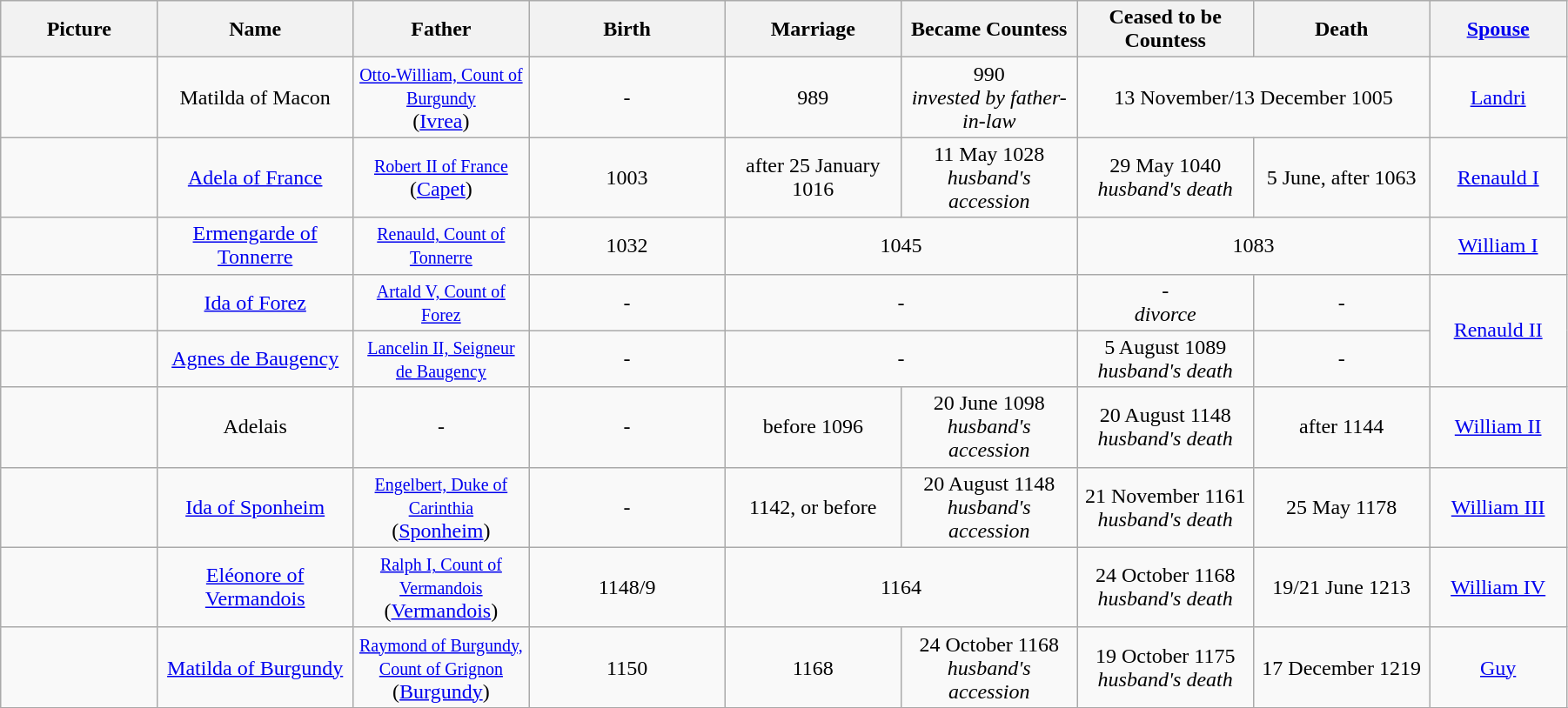<table width=95% class="wikitable">
<tr>
<th width = "8%">Picture</th>
<th width = "10%">Name</th>
<th width = "9%">Father</th>
<th width = "10%">Birth</th>
<th width = "9%">Marriage</th>
<th width = "9%">Became Countess</th>
<th width = "9%">Ceased to be Countess</th>
<th width = "9%">Death</th>
<th width = "7%"><a href='#'>Spouse</a></th>
</tr>
<tr>
<td align="center"></td>
<td align="center">Matilda of Macon</td>
<td align="center"><small><a href='#'>Otto-William, Count of Burgundy</a></small><br>(<a href='#'>Ivrea</a>)</td>
<td align="center">-</td>
<td align="center">989</td>
<td align="center">990<br><em>invested by father-in-law</em></td>
<td align="center" colspan="2">13 November/13 December 1005</td>
<td align="center"><a href='#'>Landri</a></td>
</tr>
<tr>
<td align="center"></td>
<td align="center"><a href='#'>Adela of France</a></td>
<td align="center"><small><a href='#'>Robert II of France</a></small><br>(<a href='#'>Capet</a>)</td>
<td align="center">1003</td>
<td align="center">after 25 January 1016</td>
<td align="center">11 May 1028<br><em>husband's accession</em></td>
<td align="center">29 May 1040<br><em>husband's death</em></td>
<td align="center">5 June, after 1063</td>
<td align="center"><a href='#'>Renauld I</a></td>
</tr>
<tr>
<td align="center"></td>
<td align="center"><a href='#'>Ermengarde of Tonnerre</a></td>
<td align="center"><small><a href='#'>Renauld, Count of Tonnerre</a></small></td>
<td align="center">1032</td>
<td align="center" colspan="2">1045</td>
<td align="center" colspan="2">1083</td>
<td align="center"><a href='#'>William I</a></td>
</tr>
<tr>
<td align="center"></td>
<td align="center"><a href='#'>Ida of Forez</a></td>
<td align="center"><small><a href='#'>Artald V, Count of Forez</a></small></td>
<td align="center">-</td>
<td align="center" colspan="2">-</td>
<td align="center">-<br><em>divorce</em></td>
<td align="center">-</td>
<td align="center" rowspan="2"><a href='#'>Renauld II</a></td>
</tr>
<tr>
<td align="center"></td>
<td align="center"><a href='#'>Agnes de Baugency</a></td>
<td align="center"><small><a href='#'>Lancelin II, Seigneur de Baugency</a></small></td>
<td align="center">-</td>
<td align="center" colspan="2">-</td>
<td align="center">5 August 1089<br><em>husband's death</em></td>
<td align="center">-</td>
</tr>
<tr>
<td align="center"></td>
<td align="center">Adelais</td>
<td align="center">-</td>
<td align="center">-</td>
<td align="center">before 1096</td>
<td align="center">20 June 1098<br><em>husband's accession</em></td>
<td align="center">20 August 1148<br><em>husband's death</em></td>
<td align="center">after 1144</td>
<td align="center"><a href='#'>William II</a></td>
</tr>
<tr>
<td align="center"></td>
<td align="center"><a href='#'>Ida of Sponheim</a></td>
<td align="center"><small><a href='#'>Engelbert, Duke of Carinthia</a></small><br>(<a href='#'>Sponheim</a>)</td>
<td align="center">-</td>
<td align="center">1142, or before</td>
<td align="center">20 August 1148<br><em>husband's accession</em></td>
<td align="center">21 November 1161<br><em>husband's death</em></td>
<td align="center">25 May 1178</td>
<td align="center"><a href='#'>William III</a></td>
</tr>
<tr>
<td align="center"></td>
<td align="center"><a href='#'>Eléonore of Vermandois</a></td>
<td align="center"><small><a href='#'>Ralph I, Count of Vermandois</a></small><br>(<a href='#'>Vermandois</a>)</td>
<td align="center">1148/9</td>
<td align="center" colspan="2">1164</td>
<td align="center">24 October 1168<br><em>husband's death</em></td>
<td align="center">19/21 June 1213</td>
<td align="center"><a href='#'>William IV</a></td>
</tr>
<tr>
<td align="center"></td>
<td align="center"><a href='#'>Matilda of Burgundy</a></td>
<td align="center"><small><a href='#'>Raymond of Burgundy, Count of Grignon</a></small><br>(<a href='#'>Burgundy</a>)</td>
<td align="center">1150</td>
<td align="center">1168</td>
<td align="center">24 October 1168<br><em>husband's accession</em></td>
<td align="center">19 October 1175<br><em>husband's death</em></td>
<td align="center">17 December 1219</td>
<td align="center"><a href='#'>Guy</a></td>
</tr>
<tr>
</tr>
</table>
